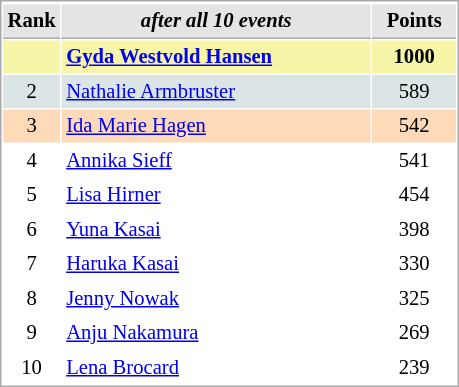<table cellspacing="1" cellpadding="3" style="border:1px solid #AAAAAA;font-size:86%">
<tr style="background-color: #E4E4E4;">
</tr>
<tr style="background-color: #E4E4E4;">
<th style="border-bottom:1px solid #AAAAAA; width: 10px;">Rank</th>
<th style="border-bottom:1px solid #AAAAAA; width: 200px;"><em>after all 10 events</em></th>
<th style="border-bottom:1px solid #AAAAAA; width: 50px;">Points</th>
</tr>
<tr style="background:#f7f6a8;">
<td align=center></td>
<td><strong> <a href='#'>Gyda Westvold Hansen</a></strong></td>
<td align=center><strong>1000</strong></td>
</tr>
<tr style="background:#dce5e5;">
<td align=center>2</td>
<td> <a href='#'>Nathalie Armbruster</a></td>
<td align=center>589</td>
</tr>
<tr style="background:#ffdab9;">
<td align=center>3</td>
<td> <a href='#'>Ida Marie Hagen</a></td>
<td align=center>542</td>
</tr>
<tr>
<td align=center>4</td>
<td> <a href='#'>Annika Sieff</a></td>
<td align=center>541</td>
</tr>
<tr>
<td align=center>5</td>
<td> <a href='#'>Lisa Hirner</a></td>
<td align=center>454</td>
</tr>
<tr>
<td align=center>6</td>
<td> <a href='#'>Yuna Kasai</a></td>
<td align=center>398</td>
</tr>
<tr>
<td align=center>7</td>
<td> <a href='#'>Haruka Kasai</a></td>
<td align=center>330</td>
</tr>
<tr>
<td align=center>8</td>
<td> <a href='#'>Jenny Nowak</a></td>
<td align=center>325</td>
</tr>
<tr>
<td align=center>9</td>
<td> <a href='#'>Anju Nakamura</a></td>
<td align=center>269</td>
</tr>
<tr>
<td align=center>10</td>
<td> <a href='#'>Lena Brocard</a></td>
<td align=center>239</td>
</tr>
</table>
